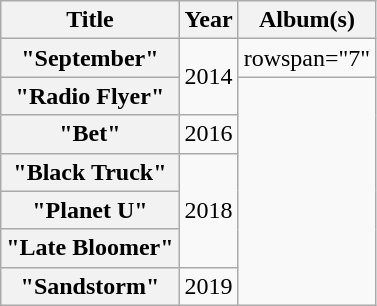<table class="wikitable plainrowheaders" style="text-align:center;">
<tr>
<th scope="col">Title</th>
<th scope="col">Year</th>
<th scope="col">Album(s)</th>
</tr>
<tr>
<th scope="row">"September"</th>
<td rowspan="2" style="text-align:center;">2014</td>
<td>rowspan="7" </td>
</tr>
<tr>
<th scope="row">"Radio Flyer"</th>
</tr>
<tr>
<th scope="row">"Bet"</th>
<td style="text-align:center;">2016</td>
</tr>
<tr>
<th scope="row">"Black Truck"</th>
<td rowspan="3" style="text-align:center;">2018</td>
</tr>
<tr>
<th scope="row">"Planet U"</th>
</tr>
<tr>
<th scope="row">"Late Bloomer"</th>
</tr>
<tr>
<th scope="row">"Sandstorm"</th>
<td style="text-align:center;">2019</td>
</tr>
</table>
